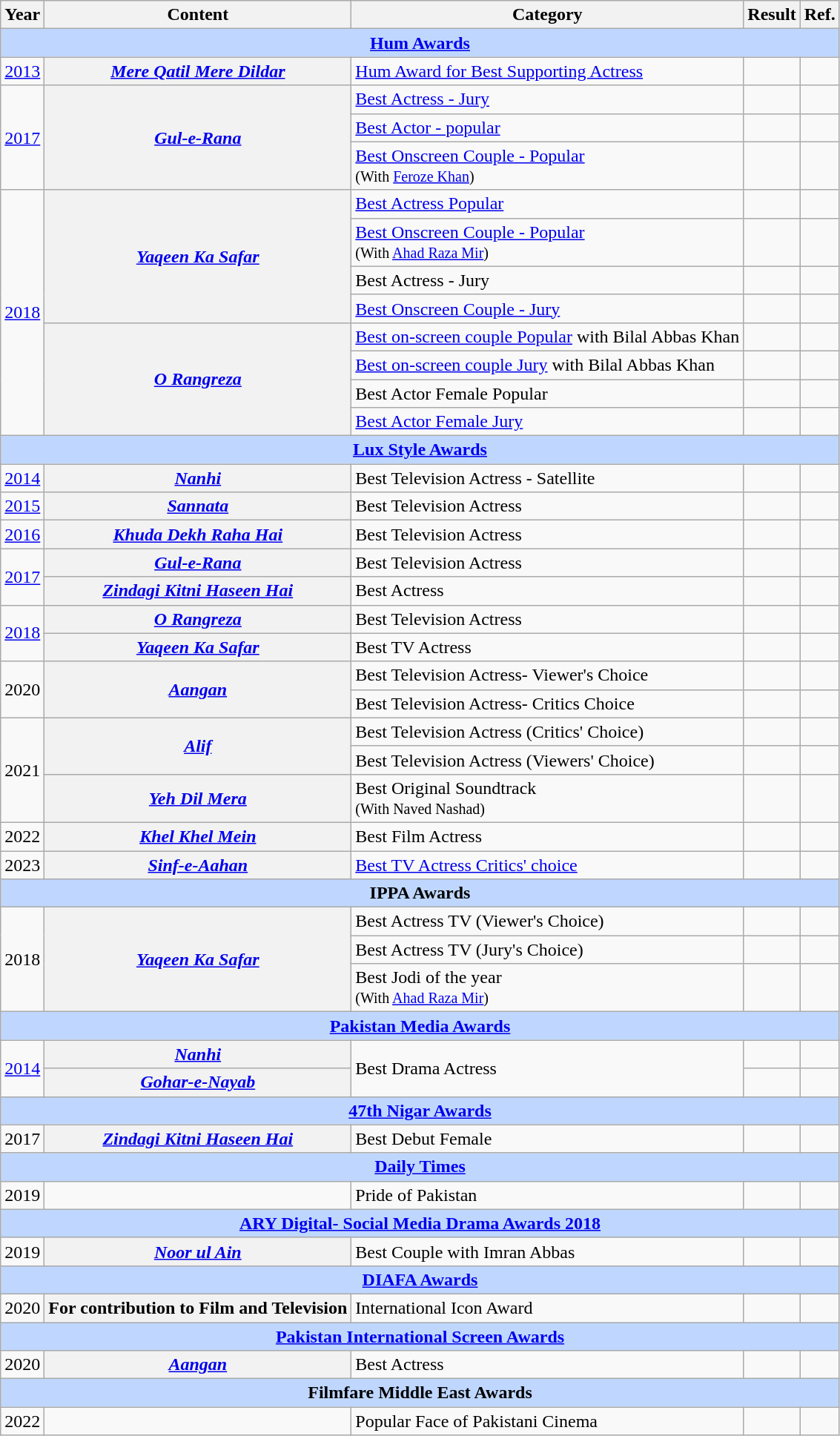<table class="wikitable sortable plainrowheaders">
<tr style="text-align:center;">
<th scope="col">Year</th>
<th scope="col">Content</th>
<th scope="col">Category</th>
<th class="unsortable" scope="col">Result</th>
<th scope="col">Ref.</th>
</tr>
<tr>
<th style="background:#bfd7ff;" colspan="5"><a href='#'>Hum Awards</a></th>
</tr>
<tr>
<td><a href='#'>2013</a></td>
<th scope="row"><em><a href='#'>Mere Qatil Mere Dildar</a></em></th>
<td><a href='#'>Hum Award for Best Supporting Actress</a></td>
<td></td>
<td></td>
</tr>
<tr>
<td rowspan="3"><a href='#'>2017</a></td>
<th scope="row" rowspan="3"><em><a href='#'>Gul-e-Rana</a></em></th>
<td><a href='#'>Best Actress - Jury</a></td>
<td></td>
<td></td>
</tr>
<tr>
<td><a href='#'>Best Actor - popular</a></td>
<td></td>
<td></td>
</tr>
<tr>
<td><a href='#'>Best Onscreen Couple - Popular</a>  <br> <small>(With <a href='#'>Feroze Khan</a>)</small></td>
<td></td>
<td></td>
</tr>
<tr>
<td rowspan="8"><a href='#'>2018</a></td>
<th rowspan="4" scope="row"><em><a href='#'>Yaqeen Ka Safar</a></em></th>
<td><a href='#'>Best Actress Popular</a></td>
<td></td>
<td></td>
</tr>
<tr>
<td><a href='#'>Best Onscreen Couple - Popular</a> <br> <small>(With <a href='#'>Ahad Raza Mir</a>)</small></td>
<td></td>
<td></td>
</tr>
<tr>
<td>Best Actress - Jury</td>
<td></td>
<td></td>
</tr>
<tr>
<td><a href='#'>Best Onscreen Couple - Jury</a></td>
<td></td>
<td></td>
</tr>
<tr>
<th rowspan="4" scope="row"><em><a href='#'>O Rangreza</a></em></th>
<td><a href='#'>Best on-screen couple Popular</a> with Bilal Abbas Khan</td>
<td></td>
<td></td>
</tr>
<tr>
<td><a href='#'>Best on-screen couple Jury</a> with Bilal Abbas Khan</td>
<td></td>
<td></td>
</tr>
<tr>
<td>Best Actor Female Popular</td>
<td></td>
<td></td>
</tr>
<tr>
<td><a href='#'>Best Actor Female Jury</a></td>
<td></td>
<td></td>
</tr>
<tr>
<th style="background:#bfd7ff;" colspan="5"><a href='#'>Lux Style Awards</a></th>
</tr>
<tr>
<td><a href='#'>2014</a></td>
<th scope="row"><em><a href='#'>Nanhi</a></em></th>
<td>Best Television Actress - Satellite</td>
<td></td>
<td></td>
</tr>
<tr>
<td><a href='#'>2015</a></td>
<th scope ="row"><em><a href='#'>Sannata</a></em></th>
<td>Best Television Actress</td>
<td></td>
<td></td>
</tr>
<tr>
<td><a href='#'>2016</a></td>
<th scope="row"><em><a href='#'>Khuda Dekh Raha Hai</a></em></th>
<td>Best Television Actress</td>
<td></td>
<td></td>
</tr>
<tr>
<td rowspan="2"><a href='#'>2017</a></td>
<th scope="row"><em><a href='#'>Gul-e-Rana</a></em></th>
<td>Best Television Actress</td>
<td></td>
<td></td>
</tr>
<tr>
<th scope="row"><em><a href='#'>Zindagi Kitni Haseen Hai</a></em></th>
<td>Best Actress</td>
<td></td>
<td></td>
</tr>
<tr>
<td rowspan="2"><a href='#'>2018</a></td>
<th scope="row"><em><a href='#'>O Rangreza</a></em></th>
<td>Best Television Actress</td>
<td></td>
<td></td>
</tr>
<tr>
<th scope ="row"><em><a href='#'>Yaqeen Ka Safar</a></em></th>
<td>Best TV Actress</td>
<td></td>
<td></td>
</tr>
<tr>
<td rowspan="2">2020</td>
<th scope="row" rowspan="2"><em><a href='#'>Aangan</a></em></th>
<td>Best Television Actress- Viewer's Choice</td>
<td></td>
<td></td>
</tr>
<tr>
<td>Best Television Actress- Critics Choice</td>
<td></td>
<td></td>
</tr>
<tr>
<td rowspan="3">2021</td>
<th rowspan="2" scope="row"><em><a href='#'>Alif</a></em></th>
<td>Best Television Actress (Critics' Choice)</td>
<td></td>
<td></td>
</tr>
<tr>
<td>Best Television Actress (Viewers' Choice)</td>
<td></td>
<td></td>
</tr>
<tr>
<th scope="row"><em><a href='#'>Yeh Dil Mera</a></em></th>
<td>Best Original Soundtrack	<br> <small>(With Naved Nashad)</small></td>
<td></td>
<td></td>
</tr>
<tr>
<td>2022</td>
<th scope="row"><em><a href='#'>Khel Khel Mein</a></em></th>
<td>Best Film Actress</td>
<td></td>
<td></td>
</tr>
<tr>
<td>2023</td>
<th scope="row"><em><a href='#'>Sinf-e-Aahan</a></em></th>
<td><a href='#'>Best TV Actress Critics' choice</a></td>
<td></td>
<td></td>
</tr>
<tr>
<th style="background:#bfd7ff;" colspan="5">IPPA Awards</th>
</tr>
<tr>
<td rowspan="3">2018</td>
<th rowspan="3"  scope="row"><em><a href='#'>Yaqeen Ka Safar</a></em></th>
<td>Best Actress TV (Viewer's Choice)</td>
<td></td>
<td></td>
</tr>
<tr>
<td>Best Actress TV (Jury's Choice)</td>
<td></td>
<td></td>
</tr>
<tr>
<td>Best Jodi of the year	 <br> <small>(With <a href='#'>Ahad Raza Mir</a>)</small></td>
<td></td>
<td></td>
</tr>
<tr>
<th style="background:#bfd7ff;" colspan="5"><a href='#'>Pakistan Media Awards</a></th>
</tr>
<tr>
<td rowspan="2"><a href='#'>2014</a></td>
<th scope="row"><em><a href='#'>Nanhi</a></em></th>
<td rowspan="2">Best Drama Actress</td>
<td></td>
<td></td>
</tr>
<tr>
<th scope="row"><em><a href='#'>Gohar-e-Nayab</a></em></th>
<td></td>
<td></td>
</tr>
<tr>
<th style="background:#bfd7ff;" colspan="5"><a href='#'>47th Nigar Awards</a></th>
</tr>
<tr>
<td>2017</td>
<th scope="row"><em><a href='#'>Zindagi Kitni Haseen Hai</a></em></th>
<td>Best Debut Female</td>
<td></td>
<td></td>
</tr>
<tr>
<th style="background:#bfd7ff;" colspan="5"><a href='#'>Daily Times</a></th>
</tr>
<tr>
<td>2019</td>
<td></td>
<td>Pride of Pakistan</td>
<td></td>
<td></td>
</tr>
<tr>
<th style="background:#bfd7ff;" colspan="5"><a href='#'>ARY Digital- Social Media Drama Awards 2018</a></th>
</tr>
<tr>
<td>2019</td>
<th scope="row"><em><a href='#'>Noor ul Ain</a></em></th>
<td>Best Couple with Imran Abbas</td>
<td></td>
<td></td>
</tr>
<tr>
<th style="background:#bfd7ff;" colspan="5"><a href='#'>DIAFA Awards</a></th>
</tr>
<tr>
<td>2020</td>
<th scope="row">For contribution to Film and Television</th>
<td>International Icon Award</td>
<td></td>
<td></td>
</tr>
<tr>
<th style="background:#bfd7ff;" colspan="5"><a href='#'>Pakistan International Screen Awards</a></th>
</tr>
<tr>
<td>2020</td>
<th scope="row"><em><a href='#'>Aangan</a></em></th>
<td>Best Actress</td>
<td></td>
<td></td>
</tr>
<tr>
<th style="background:#bfd7ff;" colspan="5">Filmfare Middle East Awards</th>
</tr>
<tr>
<td>2022</td>
<td></td>
<td>Popular Face of Pakistani Cinema</td>
<td></td>
<td></td>
</tr>
</table>
